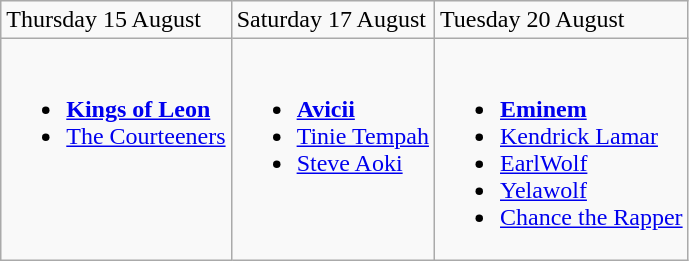<table class="wikitable">
<tr>
<td>Thursday 15 August</td>
<td>Saturday 17 August</td>
<td>Tuesday 20 August</td>
</tr>
<tr valign="top">
<td><br><ul><li><strong><a href='#'>Kings of Leon</a></strong></li><li><a href='#'>The Courteeners</a></li></ul></td>
<td><br><ul><li><strong><a href='#'>Avicii</a></strong></li><li><a href='#'>Tinie Tempah</a></li><li><a href='#'>Steve Aoki</a></li></ul></td>
<td><br><ul><li><strong><a href='#'>Eminem</a></strong></li><li><a href='#'>Kendrick Lamar</a></li><li><a href='#'>EarlWolf</a></li><li><a href='#'>Yelawolf</a></li><li><a href='#'>Chance the Rapper</a></li></ul></td>
</tr>
</table>
